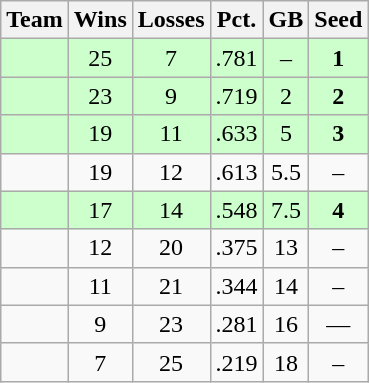<table class=wikitable>
<tr>
<th>Team</th>
<th>Wins</th>
<th>Losses</th>
<th>Pct.</th>
<th>GB</th>
<th>Seed</th>
</tr>
<tr bgcolor=ccffcc align=center>
<td></td>
<td>25</td>
<td>7</td>
<td>.781</td>
<td>–</td>
<td><strong>1</strong></td>
</tr>
<tr bgcolor=ccffcc align=center>
<td></td>
<td>23</td>
<td>9</td>
<td>.719</td>
<td>2</td>
<td><strong>2</strong></td>
</tr>
<tr bgcolor=ccffcc align=center>
<td></td>
<td>19</td>
<td>11</td>
<td>.633</td>
<td>5</td>
<td><strong>3</strong></td>
</tr>
<tr align=center>
<td></td>
<td>19</td>
<td>12</td>
<td>.613</td>
<td>5.5</td>
<td>–</td>
</tr>
<tr bgcolor=ccffcc align=center>
<td></td>
<td>17</td>
<td>14</td>
<td>.548</td>
<td>7.5</td>
<td><strong>4</strong></td>
</tr>
<tr align=center>
<td></td>
<td>12</td>
<td>20</td>
<td>.375</td>
<td>13</td>
<td>–</td>
</tr>
<tr align=center>
<td></td>
<td>11</td>
<td>21</td>
<td>.344</td>
<td>14</td>
<td>–</td>
</tr>
<tr align=center>
<td></td>
<td>9</td>
<td>23</td>
<td>.281</td>
<td>16</td>
<td>—</td>
</tr>
<tr align=center>
<td></td>
<td>7</td>
<td>25</td>
<td>.219</td>
<td>18</td>
<td>–</td>
</tr>
</table>
